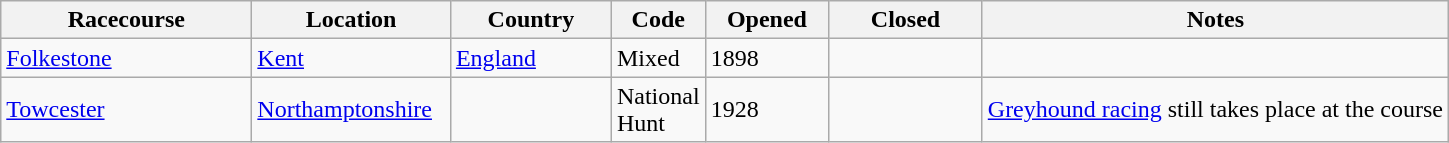<table class="wikitable sortable">
<tr>
<th width=160>Racecourse</th>
<th width=125>Location</th>
<th width=100>Country</th>
<th width=50>Code</th>
<th width=75>Opened</th>
<th width=95>Closed</th>
<th>Notes</th>
</tr>
<tr>
<td><a href='#'>Folkestone</a></td>
<td><a href='#'>Kent</a></td>
<td><a href='#'>England</a></td>
<td>Mixed</td>
<td>1898</td>
<td></td>
<td></td>
</tr>
<tr>
<td><a href='#'>Towcester</a></td>
<td><a href='#'>Northamptonshire</a></td>
<td></td>
<td>National Hunt</td>
<td>1928</td>
<td></td>
<td><a href='#'>Greyhound racing</a> still takes place at the course</td>
</tr>
</table>
